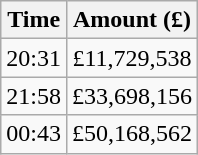<table class="wikitable" style="text-align: center;">
<tr>
<th>Time</th>
<th>Amount (£)</th>
</tr>
<tr>
<td>20:31</td>
<td>£11,729,538</td>
</tr>
<tr>
<td>21:58</td>
<td>£33,698,156</td>
</tr>
<tr>
<td>00:43</td>
<td>£50,168,562</td>
</tr>
</table>
